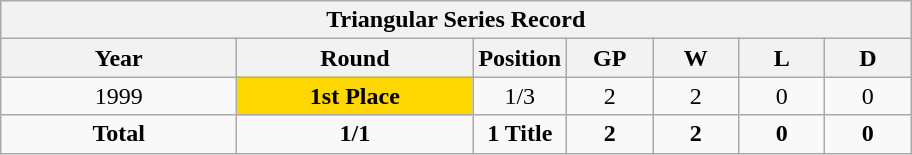<table class="wikitable" style="text-align: center;">
<tr>
<th colspan=9>Triangular Series Record</th>
</tr>
<tr>
<th width=150>Year</th>
<th width=150>Round</th>
<th width=50>Position</th>
<th width=50>GP</th>
<th width=50>W</th>
<th width=50>L</th>
<th width=50>D</th>
</tr>
<tr>
<td>1999</td>
<td style="background:Gold;"><strong>1st Place</strong></td>
<td>1/3</td>
<td>2</td>
<td>2</td>
<td>0</td>
<td>0</td>
</tr>
<tr>
<td><strong>Total</strong></td>
<td><strong>1/1</strong></td>
<td><strong>1 Title</strong></td>
<td><strong>2</strong></td>
<td><strong>2</strong></td>
<td><strong>0</strong></td>
<td><strong>0</strong></td>
</tr>
</table>
